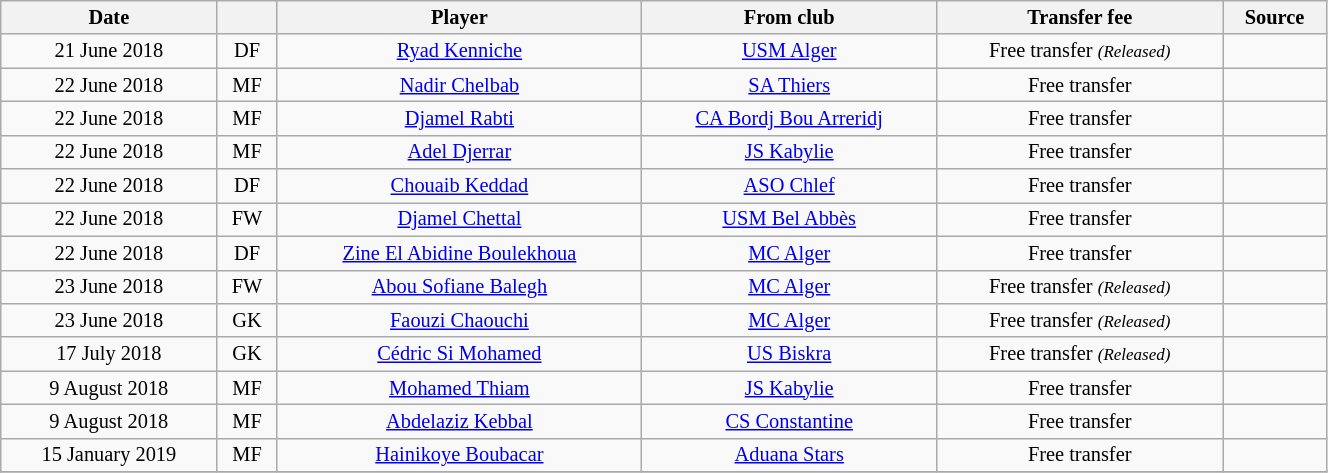<table class="wikitable sortable" style="width:70%; text-align:center; font-size:85%; text-align:centre;">
<tr>
<th>Date</th>
<th></th>
<th>Player</th>
<th>From club</th>
<th>Transfer fee</th>
<th>Source</th>
</tr>
<tr>
<td>21 June 2018</td>
<td>DF</td>
<td> <a href='#'>Ryad Kenniche</a></td>
<td><a href='#'>USM Alger</a></td>
<td>Free transfer <small><em>(Released)</em></small></td>
<td></td>
</tr>
<tr>
<td>22 June 2018</td>
<td>MF</td>
<td> <a href='#'>Nadir Chelbab</a></td>
<td> <a href='#'>SA Thiers</a></td>
<td>Free transfer</td>
<td></td>
</tr>
<tr>
<td>22 June 2018</td>
<td>MF</td>
<td> <a href='#'>Djamel Rabti</a></td>
<td><a href='#'>CA Bordj Bou Arreridj</a></td>
<td>Free transfer</td>
<td></td>
</tr>
<tr>
<td>22 June 2018</td>
<td>MF</td>
<td> <a href='#'>Adel Djerrar</a></td>
<td><a href='#'>JS Kabylie</a></td>
<td>Free transfer</td>
<td></td>
</tr>
<tr>
<td>22 June 2018</td>
<td>DF</td>
<td> <a href='#'>Chouaib Keddad</a></td>
<td><a href='#'>ASO Chlef</a></td>
<td>Free transfer</td>
<td></td>
</tr>
<tr>
<td>22 June 2018</td>
<td>FW</td>
<td> <a href='#'>Djamel Chettal</a></td>
<td><a href='#'>USM Bel Abbès</a></td>
<td>Free transfer</td>
<td></td>
</tr>
<tr>
<td>22 June 2018</td>
<td>DF</td>
<td> <a href='#'>Zine El Abidine Boulekhoua</a></td>
<td><a href='#'>MC Alger</a></td>
<td>Free transfer</td>
<td></td>
</tr>
<tr>
<td>23 June 2018</td>
<td>FW</td>
<td> <a href='#'>Abou Sofiane Balegh</a></td>
<td><a href='#'>MC Alger</a></td>
<td>Free transfer <small><em>(Released)</em></small></td>
<td></td>
</tr>
<tr>
<td>23 June 2018</td>
<td>GK</td>
<td> <a href='#'>Faouzi Chaouchi</a></td>
<td><a href='#'>MC Alger</a></td>
<td>Free transfer <small><em>(Released)</em></small></td>
<td></td>
</tr>
<tr>
<td>17 July 2018</td>
<td>GK</td>
<td> <a href='#'>Cédric Si Mohamed</a></td>
<td><a href='#'>US Biskra</a></td>
<td>Free transfer <small><em>(Released)</em></small></td>
<td></td>
</tr>
<tr>
<td>9 August 2018</td>
<td>MF</td>
<td> <a href='#'>Mohamed Thiam</a></td>
<td><a href='#'>JS Kabylie</a></td>
<td>Free transfer</td>
<td></td>
</tr>
<tr>
<td>9 August 2018</td>
<td>MF</td>
<td> <a href='#'>Abdelaziz Kebbal</a></td>
<td><a href='#'>CS Constantine</a></td>
<td>Free transfer</td>
<td></td>
</tr>
<tr>
<td>15 January 2019</td>
<td>MF</td>
<td> <a href='#'>Hainikoye Boubacar</a></td>
<td> <a href='#'>Aduana Stars</a></td>
<td>Free transfer</td>
<td></td>
</tr>
<tr>
</tr>
</table>
